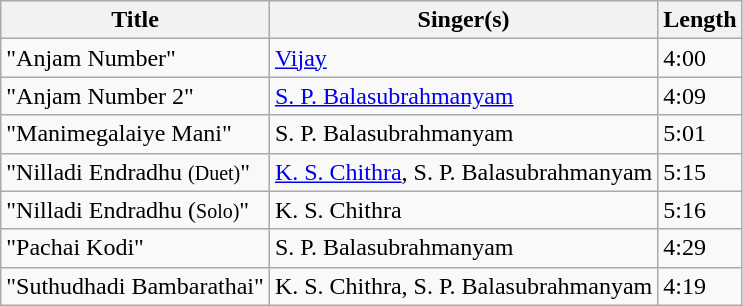<table class="wikitable">
<tr>
<th>Title</th>
<th>Singer(s)</th>
<th>Length</th>
</tr>
<tr>
<td>"Anjam Number"</td>
<td><a href='#'>Vijay</a></td>
<td>4:00</td>
</tr>
<tr>
<td>"Anjam Number 2"</td>
<td><a href='#'>S. P. Balasubrahmanyam</a></td>
<td>4:09</td>
</tr>
<tr>
<td>"Manimegalaiye Mani"</td>
<td>S. P. Balasubrahmanyam</td>
<td>5:01</td>
</tr>
<tr>
<td>"Nilladi Endradhu <small>(Duet)</small>"</td>
<td><a href='#'>K. S. Chithra</a>, S. P. Balasubrahmanyam</td>
<td>5:15</td>
</tr>
<tr>
<td>"Nilladi Endradhu (<small>Solo)</small>"</td>
<td>K. S. Chithra</td>
<td>5:16</td>
</tr>
<tr>
<td>"Pachai Kodi"</td>
<td>S. P. Balasubrahmanyam</td>
<td>4:29</td>
</tr>
<tr>
<td>"Suthudhadi Bambarathai"</td>
<td>K. S. Chithra, S. P. Balasubrahmanyam</td>
<td>4:19</td>
</tr>
</table>
